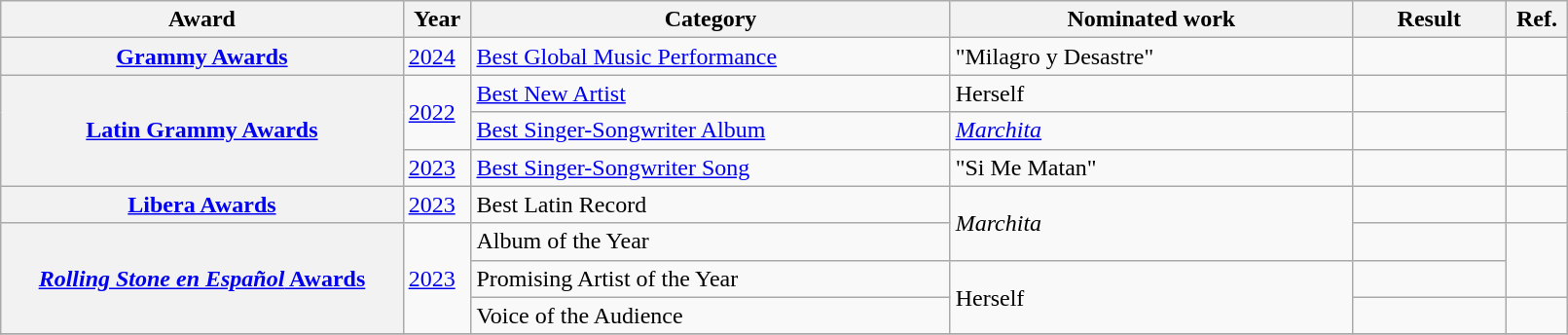<table class="wikitable sortable plainrowheaders" style="width:85%;">
<tr>
<th style="width:21%;">Award</th>
<th width=3%>Year</th>
<th style="width:25%;">Category</th>
<th style="width:21%;">Nominated work</th>
<th style="width:8%;">Result</th>
<th style="width:3%;">Ref.</th>
</tr>
<tr>
<th scope="row"><a href='#'>Grammy Awards</a></th>
<td><a href='#'>2024</a></td>
<td><a href='#'>Best Global Music Performance</a></td>
<td>"Milagro y Desastre"</td>
<td></td>
<td></td>
</tr>
<tr>
<th rowspan="3" scope="row"><a href='#'>Latin Grammy Awards</a></th>
<td rowspan="2"><a href='#'>2022</a></td>
<td><a href='#'>Best New Artist</a></td>
<td>Herself</td>
<td></td>
<td rowspan="2"></td>
</tr>
<tr>
<td><a href='#'>Best Singer-Songwriter Album</a></td>
<td><em><a href='#'>Marchita</a></em></td>
<td></td>
</tr>
<tr>
<td><a href='#'>2023</a></td>
<td><a href='#'>Best Singer-Songwriter Song</a></td>
<td>"Si Me Matan"</td>
<td></td>
<td></td>
</tr>
<tr>
<th scope="row"><a href='#'>Libera Awards</a></th>
<td><a href='#'>2023</a></td>
<td>Best Latin Record</td>
<td rowspan="2"><em>Marchita</em></td>
<td></td>
<td></td>
</tr>
<tr>
<th scope="row" rowspan="3"><a href='#'><em>Rolling Stone en Español</em> Awards</a></th>
<td rowspan="3"><a href='#'>2023</a></td>
<td>Album of the Year</td>
<td></td>
<td rowspan="2"></td>
</tr>
<tr>
<td>Promising Artist of the Year</td>
<td rowspan="2">Herself</td>
<td></td>
</tr>
<tr>
<td>Voice of the Audience</td>
<td></td>
<td></td>
</tr>
<tr>
</tr>
</table>
